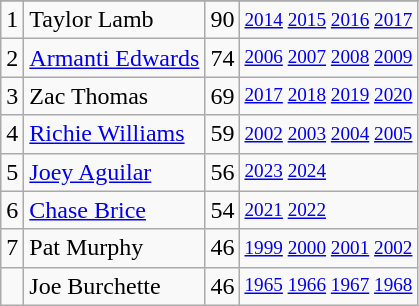<table class="wikitable">
<tr>
</tr>
<tr>
<td>1</td>
<td>Taylor Lamb</td>
<td>90</td>
<td style="font-size:80%;"><a href='#'>2014</a> <a href='#'>2015</a> <a href='#'>2016</a> <a href='#'>2017</a></td>
</tr>
<tr>
<td>2</td>
<td><a href='#'>Armanti Edwards</a></td>
<td>74</td>
<td style="font-size:80%;"><a href='#'>2006</a> <a href='#'>2007</a> <a href='#'>2008</a> <a href='#'>2009</a></td>
</tr>
<tr>
<td>3</td>
<td>Zac Thomas</td>
<td>69</td>
<td style="font-size:80%;"><a href='#'>2017</a> <a href='#'>2018</a> <a href='#'>2019</a> <a href='#'>2020</a></td>
</tr>
<tr>
<td>4</td>
<td><a href='#'>Richie Williams</a></td>
<td>59</td>
<td style="font-size:80%;"><a href='#'>2002</a> <a href='#'>2003</a> <a href='#'>2004</a> <a href='#'>2005</a></td>
</tr>
<tr>
<td>5</td>
<td><a href='#'>Joey Aguilar</a></td>
<td>56</td>
<td style="font-size:80%;"><a href='#'>2023</a> <a href='#'>2024</a></td>
</tr>
<tr>
<td>6</td>
<td><a href='#'>Chase Brice</a></td>
<td>54</td>
<td style="font-size:80%;"><a href='#'>2021</a> <a href='#'>2022</a></td>
</tr>
<tr>
<td>7</td>
<td>Pat Murphy</td>
<td>46</td>
<td style="font-size:80%;"><a href='#'>1999</a> <a href='#'>2000</a> <a href='#'>2001</a> <a href='#'>2002</a></td>
</tr>
<tr>
<td></td>
<td>Joe Burchette</td>
<td>46</td>
<td style="font-size:80%;"><a href='#'>1965</a> <a href='#'>1966</a> <a href='#'>1967</a> <a href='#'>1968</a></td>
</tr>
</table>
